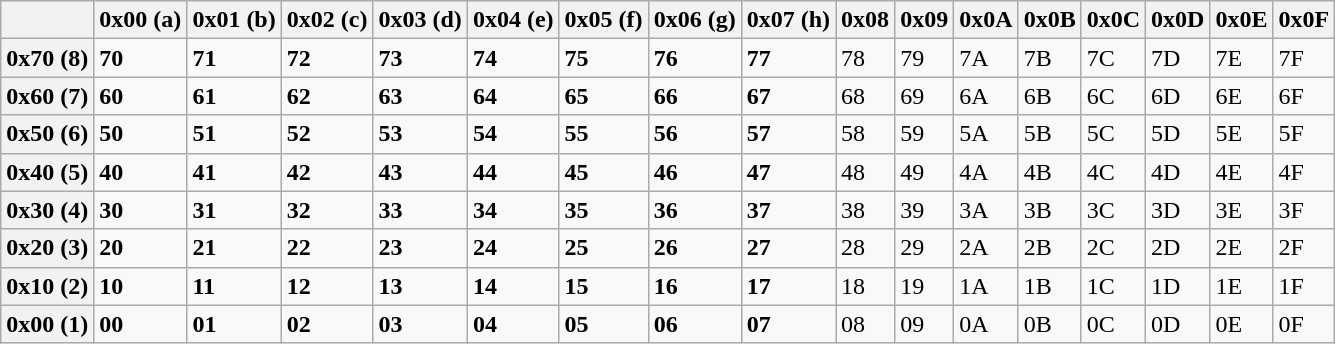<table class="wikitable">
<tr>
<th></th>
<th>0x00 (a)</th>
<th>0x01 (b)</th>
<th>0x02 (c)</th>
<th>0x03 (d)</th>
<th>0x04 (e)</th>
<th>0x05 (f)</th>
<th>0x06 (g)</th>
<th>0x07 (h)</th>
<th>0x08</th>
<th>0x09</th>
<th>0x0A</th>
<th>0x0B</th>
<th>0x0C</th>
<th>0x0D</th>
<th>0x0E</th>
<th>0x0F</th>
</tr>
<tr>
<th>0x70 (8)</th>
<td><strong>70</strong></td>
<td><strong>71</strong></td>
<td><strong>72</strong></td>
<td><strong>73</strong></td>
<td><strong>74</strong></td>
<td><strong>75</strong></td>
<td><strong>76</strong></td>
<td><strong>77</strong></td>
<td>78</td>
<td>79</td>
<td>7A</td>
<td>7B</td>
<td>7C</td>
<td>7D</td>
<td>7E</td>
<td>7F</td>
</tr>
<tr>
<th>0x60 (7)</th>
<td><strong>60</strong></td>
<td><strong>61</strong></td>
<td><strong>62</strong></td>
<td><strong>63</strong></td>
<td><strong>64</strong></td>
<td><strong>65</strong></td>
<td><strong>66</strong></td>
<td><strong>67</strong></td>
<td>68</td>
<td>69</td>
<td>6A</td>
<td>6B</td>
<td>6C</td>
<td>6D</td>
<td>6E</td>
<td>6F</td>
</tr>
<tr>
<th>0x50 (6)</th>
<td><strong>50</strong></td>
<td><strong>51</strong></td>
<td><strong>52</strong></td>
<td><strong>53</strong></td>
<td><strong>54</strong></td>
<td><strong>55</strong></td>
<td><strong>56</strong></td>
<td><strong>57</strong></td>
<td>58</td>
<td>59</td>
<td>5A</td>
<td>5B</td>
<td>5C</td>
<td>5D</td>
<td>5E</td>
<td>5F</td>
</tr>
<tr>
<th>0x40 (5)</th>
<td><strong>40</strong></td>
<td><strong>41</strong></td>
<td><strong>42</strong></td>
<td><strong>43</strong></td>
<td><strong>44</strong></td>
<td><strong>45</strong></td>
<td><strong>46</strong></td>
<td><strong>47</strong></td>
<td>48</td>
<td>49</td>
<td>4A</td>
<td>4B</td>
<td>4C</td>
<td>4D</td>
<td>4E</td>
<td>4F</td>
</tr>
<tr>
<th>0x30 (4)</th>
<td><strong>30</strong></td>
<td><strong>31</strong></td>
<td><strong>32</strong></td>
<td><strong>33</strong></td>
<td><strong>34</strong></td>
<td><strong>35</strong></td>
<td><strong>36</strong></td>
<td><strong>37</strong></td>
<td>38</td>
<td>39</td>
<td>3A</td>
<td>3B</td>
<td>3C</td>
<td>3D</td>
<td>3E</td>
<td>3F</td>
</tr>
<tr>
<th>0x20 (3)</th>
<td><strong>20</strong></td>
<td><strong>21</strong></td>
<td><strong>22</strong></td>
<td><strong>23</strong></td>
<td><strong>24</strong></td>
<td><strong>25</strong></td>
<td><strong>26</strong></td>
<td><strong>27</strong></td>
<td>28</td>
<td>29</td>
<td>2A</td>
<td>2B</td>
<td>2C</td>
<td>2D</td>
<td>2E</td>
<td>2F</td>
</tr>
<tr>
<th>0x10 (2)</th>
<td><strong>10</strong></td>
<td><strong>11</strong></td>
<td><strong>12</strong></td>
<td><strong>13</strong></td>
<td><strong>14</strong></td>
<td><strong>15</strong></td>
<td><strong>16</strong></td>
<td><strong>17</strong></td>
<td>18</td>
<td>19</td>
<td>1A</td>
<td>1B</td>
<td>1C</td>
<td>1D</td>
<td>1E</td>
<td>1F</td>
</tr>
<tr>
<th>0x00 (1)</th>
<td><strong>00</strong></td>
<td><strong>01</strong></td>
<td><strong>02</strong></td>
<td><strong>03</strong></td>
<td><strong>04</strong></td>
<td><strong>05</strong></td>
<td><strong>06</strong></td>
<td><strong>07</strong></td>
<td>08</td>
<td>09</td>
<td>0A</td>
<td>0B</td>
<td>0C</td>
<td>0D</td>
<td>0E</td>
<td>0F</td>
</tr>
</table>
